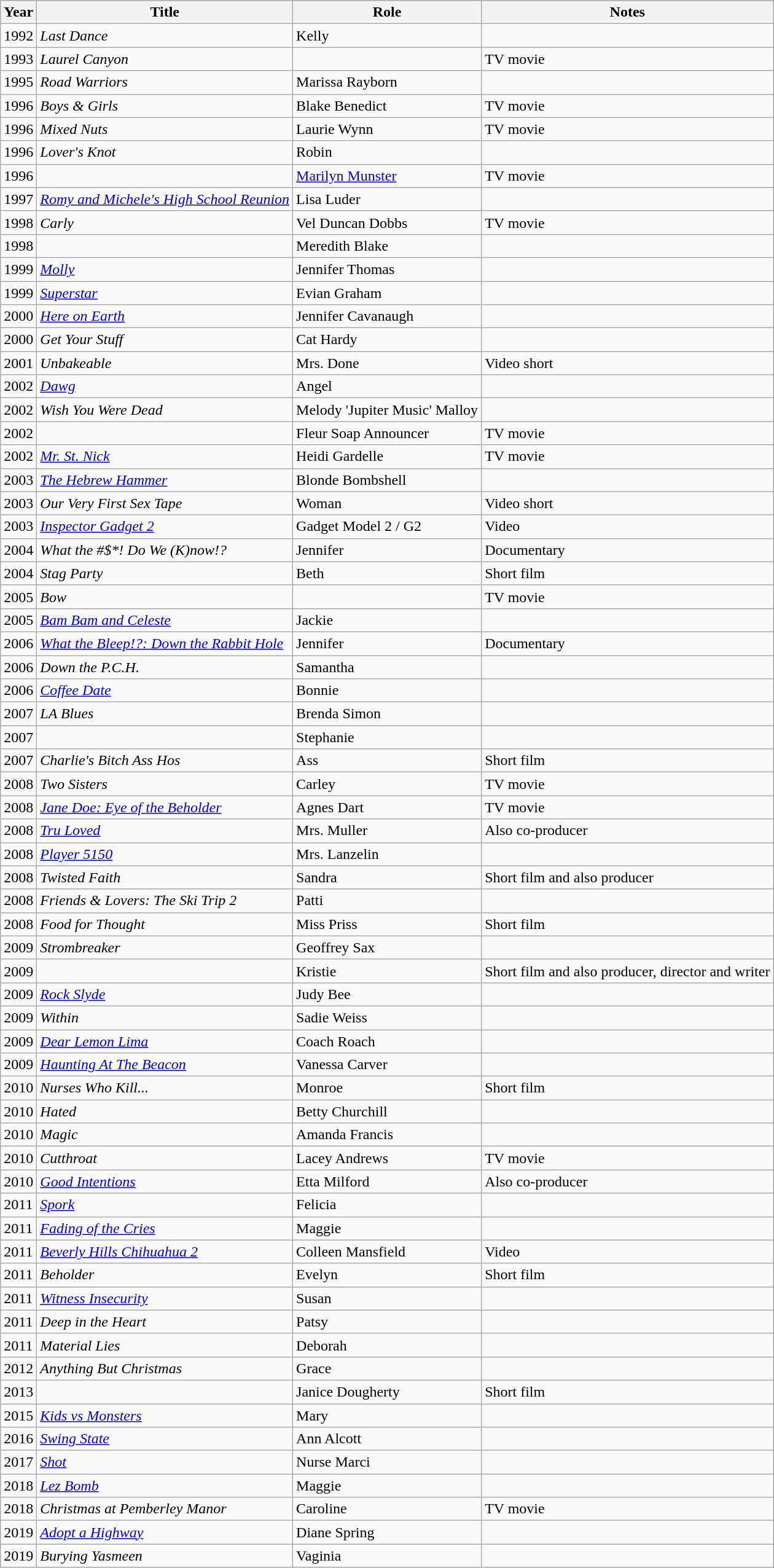<table class="wikitable sortable">
<tr>
<th>Year</th>
<th>Title</th>
<th>Role</th>
<th class="unsortable">Notes</th>
</tr>
<tr>
<td>1992</td>
<td><em>Last Dance</em></td>
<td>Kelly</td>
<td></td>
</tr>
<tr>
<td>1993</td>
<td><em>Laurel Canyon</em></td>
<td></td>
<td>TV movie</td>
</tr>
<tr>
<td>1995</td>
<td><em>Road Warriors</em></td>
<td>Marissa Rayborn</td>
<td></td>
</tr>
<tr>
<td>1996</td>
<td><em>Boys & Girls</em></td>
<td>Blake Benedict</td>
<td>TV movie</td>
</tr>
<tr>
<td>1996</td>
<td><em>Mixed Nuts</em></td>
<td>Laurie Wynn</td>
<td>TV movie</td>
</tr>
<tr>
<td>1996</td>
<td><em>Lover's Knot</em></td>
<td>Robin</td>
<td></td>
</tr>
<tr>
<td>1996</td>
<td><em></em></td>
<td><a href='#'>Marilyn Munster</a></td>
<td>TV movie</td>
</tr>
<tr>
<td>1997</td>
<td><em><a href='#'>Romy and Michele's High School Reunion</a></em></td>
<td>Lisa Luder</td>
<td></td>
</tr>
<tr>
<td>1998</td>
<td><em>Carly</em></td>
<td>Vel Duncan Dobbs</td>
<td>TV movie</td>
</tr>
<tr>
<td>1998</td>
<td><em></em></td>
<td>Meredith Blake</td>
<td></td>
</tr>
<tr>
<td>1999</td>
<td><em><a href='#'>Molly</a></em></td>
<td>Jennifer Thomas</td>
<td></td>
</tr>
<tr>
<td>1999</td>
<td><em><a href='#'>Superstar</a></em></td>
<td>Evian Graham</td>
<td></td>
</tr>
<tr>
<td>2000</td>
<td><em><a href='#'>Here on Earth</a></em></td>
<td>Jennifer Cavanaugh</td>
<td></td>
</tr>
<tr>
<td>2000</td>
<td><em>Get Your Stuff</em></td>
<td>Cat Hardy</td>
<td></td>
</tr>
<tr>
<td>2001</td>
<td><em>Unbakeable</em></td>
<td>Mrs. Done</td>
<td>Video short</td>
</tr>
<tr>
<td>2002</td>
<td><em><a href='#'>Dawg</a></em></td>
<td>Angel</td>
<td></td>
</tr>
<tr>
<td>2002</td>
<td><em>Wish You Were Dead</em></td>
<td>Melody 'Jupiter Music' Malloy</td>
<td></td>
</tr>
<tr>
<td>2002</td>
<td><em></em></td>
<td>Fleur Soap Announcer</td>
<td>TV movie</td>
</tr>
<tr>
<td>2002</td>
<td><em><a href='#'>Mr. St. Nick</a></em></td>
<td>Heidi Gardelle</td>
<td>TV movie</td>
</tr>
<tr>
<td>2003</td>
<td><em><a href='#'>The Hebrew Hammer</a></em></td>
<td>Blonde Bombshell</td>
<td></td>
</tr>
<tr>
<td>2003</td>
<td><em>Our Very First Sex Tape</em></td>
<td>Woman</td>
<td>Video short</td>
</tr>
<tr>
<td>2003</td>
<td><em><a href='#'>Inspector Gadget 2</a></em></td>
<td>Gadget Model 2 / G2</td>
<td>Video</td>
</tr>
<tr>
<td>2004</td>
<td><em>What the #$*! Do We (K)now!?</em></td>
<td>Jennifer</td>
<td>Documentary</td>
</tr>
<tr>
<td>2004</td>
<td><em>Stag Party</em></td>
<td>Beth</td>
<td>Short film</td>
</tr>
<tr>
<td>2005</td>
<td><em>Bow</em></td>
<td></td>
<td>TV movie</td>
</tr>
<tr>
<td>2005</td>
<td><em><a href='#'>Bam Bam and Celeste</a></em></td>
<td>Jackie</td>
<td></td>
</tr>
<tr>
<td>2006</td>
<td><em><a href='#'>What the Bleep!?: Down the Rabbit Hole</a></em></td>
<td>Jennifer</td>
<td>Documentary</td>
</tr>
<tr>
<td>2006</td>
<td><em>Down the P.C.H.</em></td>
<td>Samantha</td>
<td></td>
</tr>
<tr>
<td>2006</td>
<td><em><a href='#'>Coffee Date</a></em></td>
<td>Bonnie</td>
<td></td>
</tr>
<tr>
<td>2007</td>
<td><em>LA Blues</em></td>
<td>Brenda Simon</td>
<td></td>
</tr>
<tr>
<td>2007</td>
<td><em></em></td>
<td>Stephanie</td>
<td></td>
</tr>
<tr>
<td>2007</td>
<td><em>Charlie's Bitch Ass Hos</em></td>
<td>Ass</td>
<td>Short film</td>
</tr>
<tr>
<td>2008</td>
<td><em>Two Sisters</em></td>
<td>Carley</td>
<td>TV movie</td>
</tr>
<tr>
<td>2008</td>
<td><em><a href='#'>Jane Doe: Eye of the Beholder</a></em></td>
<td>Agnes Dart</td>
<td>TV movie</td>
</tr>
<tr>
<td>2008</td>
<td><em><a href='#'>Tru Loved</a></em></td>
<td>Mrs. Muller</td>
<td>Also co-producer</td>
</tr>
<tr>
<td>2008</td>
<td><em><a href='#'>Player 5150</a></em></td>
<td>Mrs. Lanzelin</td>
<td></td>
</tr>
<tr>
<td>2008</td>
<td><em>Twisted Faith</em></td>
<td>Sandra</td>
<td>Short film and also producer</td>
</tr>
<tr>
<td>2008</td>
<td><em>Friends & Lovers: The Ski Trip 2</em></td>
<td>Patti</td>
<td></td>
</tr>
<tr>
<td>2008</td>
<td><em>Food for Thought</em></td>
<td>Miss Priss</td>
<td>Short film</td>
</tr>
<tr>
<td>2009</td>
<td><em>Strombreaker</em></td>
<td>Geoffrey Sax</td>
<td></td>
</tr>
<tr>
<td>2009</td>
<td><em></em></td>
<td>Kristie</td>
<td>Short film and also producer, director and writer</td>
</tr>
<tr>
<td>2009</td>
<td><em><a href='#'>Rock Slyde</a></em></td>
<td>Judy Bee</td>
<td></td>
</tr>
<tr>
<td>2009</td>
<td><em>Within</em></td>
<td>Sadie Weiss</td>
<td></td>
</tr>
<tr>
<td>2009</td>
<td><em><a href='#'>Dear Lemon Lima</a></em></td>
<td>Coach Roach</td>
<td></td>
</tr>
<tr>
<td>2009</td>
<td><em><a href='#'>Haunting At The Beacon</a></em></td>
<td>Vanessa Carver</td>
<td></td>
</tr>
<tr>
<td>2010</td>
<td><em>Nurses Who Kill...</em></td>
<td>Monroe</td>
<td>Short film</td>
</tr>
<tr>
<td>2010</td>
<td><em>Hated</em></td>
<td>Betty Churchill</td>
<td></td>
</tr>
<tr>
<td>2010</td>
<td><em>Magic</em></td>
<td>Amanda Francis</td>
<td></td>
</tr>
<tr>
<td>2010</td>
<td><em>Cutthroat</em></td>
<td>Lacey Andrews</td>
<td>TV movie</td>
</tr>
<tr>
<td>2010</td>
<td><em><a href='#'>Good Intentions</a></em></td>
<td>Etta Milford</td>
<td>Also co-producer</td>
</tr>
<tr>
<td>2011</td>
<td><em><a href='#'>Spork</a></em></td>
<td>Felicia</td>
<td></td>
</tr>
<tr>
<td>2011</td>
<td><em><a href='#'>Fading of the Cries</a></em></td>
<td>Maggie</td>
<td></td>
</tr>
<tr>
<td>2011</td>
<td><em><a href='#'>Beverly Hills Chihuahua 2</a></em></td>
<td>Colleen Mansfield</td>
<td>Video</td>
</tr>
<tr>
<td>2011</td>
<td><em>Beholder</em></td>
<td>Evelyn</td>
<td>Short film</td>
</tr>
<tr>
<td>2011</td>
<td><em><a href='#'>Witness Insecurity</a></em></td>
<td>Susan</td>
<td></td>
</tr>
<tr>
<td>2011</td>
<td><em>Deep in the Heart</em></td>
<td>Patsy</td>
<td></td>
</tr>
<tr>
<td>2011</td>
<td><em>Material Lies</em></td>
<td>Deborah</td>
<td></td>
</tr>
<tr>
<td>2012</td>
<td><em>Anything But Christmas</em></td>
<td>Grace</td>
<td></td>
</tr>
<tr>
<td>2013</td>
<td><em></em></td>
<td>Janice Dougherty</td>
<td>Short film</td>
</tr>
<tr>
<td>2015</td>
<td><em><a href='#'>Kids vs Monsters</a></em></td>
<td>Mary</td>
<td></td>
</tr>
<tr>
<td>2016</td>
<td><em><a href='#'>Swing State</a></em></td>
<td>Ann Alcott</td>
<td></td>
</tr>
<tr>
<td>2017</td>
<td><em><a href='#'>Shot</a></em></td>
<td>Nurse Marci</td>
<td></td>
</tr>
<tr>
<td>2018</td>
<td><em><a href='#'>Lez Bomb</a></em></td>
<td>Maggie</td>
<td></td>
</tr>
<tr>
<td>2018</td>
<td><em>Christmas at Pemberley Manor</em></td>
<td>Caroline</td>
<td>TV movie</td>
</tr>
<tr>
<td>2019</td>
<td><em><a href='#'>Adopt a Highway</a></em></td>
<td>Diane Spring</td>
<td></td>
</tr>
<tr>
<td>2019</td>
<td><em>Burying Yasmeen</em></td>
<td>Vaginia</td>
<td></td>
</tr>
</table>
